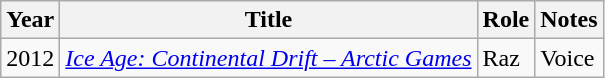<table class="wikitable sortable plainrowheaders">
<tr>
<th scope="col">Year</th>
<th scope="col">Title</th>
<th scope="col">Role</th>
<th scope="col" class="unsortable">Notes</th>
</tr>
<tr>
<td scope="row">2012</td>
<td><em><a href='#'>Ice Age: Continental Drift – Arctic Games</a></em></td>
<td>Raz</td>
<td>Voice</td>
</tr>
</table>
